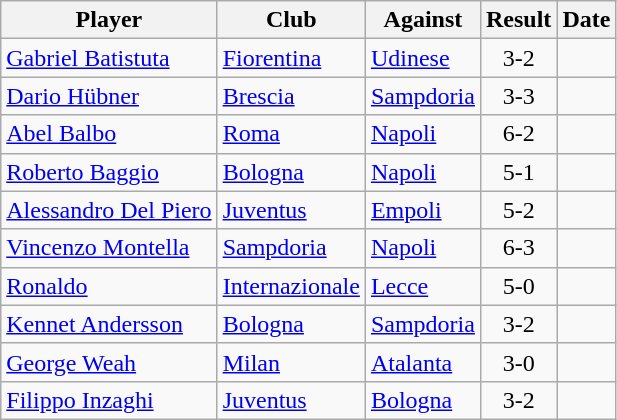<table class="wikitable sortable">
<tr>
<th>Player</th>
<th>Club</th>
<th>Against</th>
<th align="center">Result</th>
<th>Date</th>
</tr>
<tr>
<td> <a href='#'>Gabriel Batistuta</a></td>
<td><a href='#'>Fiorentina</a></td>
<td><a href='#'>Udinese</a></td>
<td align="center">3-2</td>
<td></td>
</tr>
<tr>
<td> <a href='#'>Dario Hübner</a></td>
<td><a href='#'>Brescia</a></td>
<td><a href='#'>Sampdoria</a></td>
<td align="center">3-3</td>
<td></td>
</tr>
<tr>
<td> <a href='#'>Abel Balbo</a></td>
<td><a href='#'>Roma</a></td>
<td><a href='#'>Napoli</a></td>
<td align="center">6-2</td>
<td></td>
</tr>
<tr>
<td> <a href='#'>Roberto Baggio</a></td>
<td><a href='#'>Bologna</a></td>
<td><a href='#'>Napoli</a></td>
<td align="center">5-1</td>
<td></td>
</tr>
<tr>
<td> <a href='#'>Alessandro Del Piero</a></td>
<td><a href='#'>Juventus</a></td>
<td><a href='#'>Empoli</a></td>
<td align="center">5-2</td>
<td></td>
</tr>
<tr>
<td> <a href='#'>Vincenzo Montella</a></td>
<td><a href='#'>Sampdoria</a></td>
<td><a href='#'>Napoli</a></td>
<td align="center">6-3</td>
<td></td>
</tr>
<tr>
<td> <a href='#'>Ronaldo</a></td>
<td><a href='#'>Internazionale</a></td>
<td><a href='#'>Lecce</a></td>
<td align="center">5-0</td>
<td></td>
</tr>
<tr>
<td> <a href='#'>Kennet Andersson</a></td>
<td><a href='#'>Bologna</a></td>
<td><a href='#'>Sampdoria</a></td>
<td align="center">3-2</td>
<td></td>
</tr>
<tr>
<td> <a href='#'>George Weah</a></td>
<td><a href='#'>Milan</a></td>
<td><a href='#'>Atalanta</a></td>
<td align="center">3-0</td>
<td></td>
</tr>
<tr>
<td> <a href='#'>Filippo Inzaghi</a></td>
<td><a href='#'>Juventus</a></td>
<td><a href='#'>Bologna</a></td>
<td align="center">3-2</td>
<td></td>
</tr>
</table>
